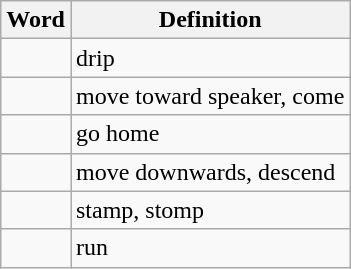<table class="wikitable">
<tr>
<th>Word</th>
<th>Definition</th>
</tr>
<tr>
<td></td>
<td>drip</td>
</tr>
<tr>
<td></td>
<td>move toward speaker, come</td>
</tr>
<tr>
<td></td>
<td>go home</td>
</tr>
<tr>
<td></td>
<td>move downwards, descend</td>
</tr>
<tr>
<td></td>
<td>stamp, stomp</td>
</tr>
<tr>
<td></td>
<td>run</td>
</tr>
</table>
